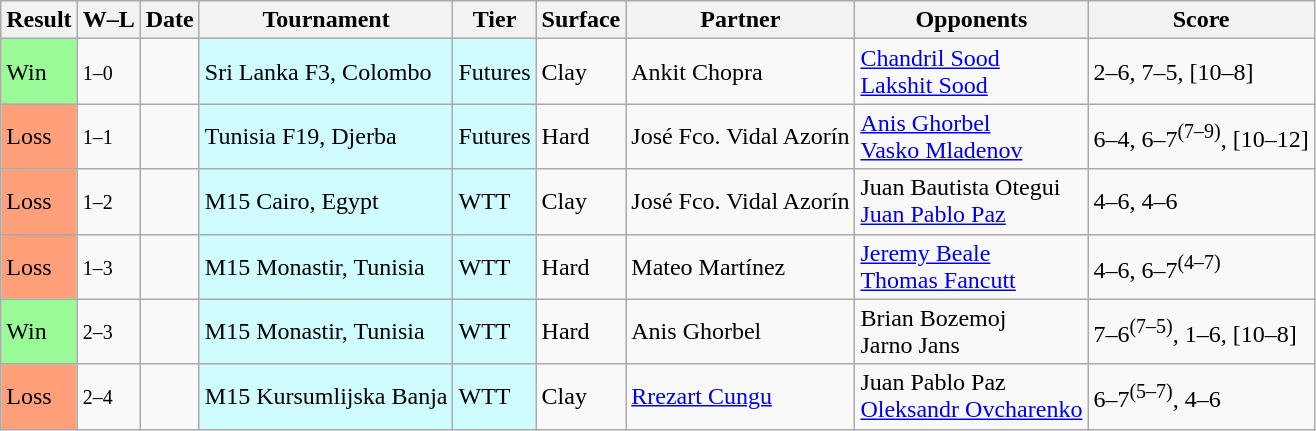<table class="sortable wikitable">
<tr>
<th>Result</th>
<th class="unsortable">W–L</th>
<th>Date</th>
<th>Tournament</th>
<th>Tier</th>
<th>Surface</th>
<th>Partner</th>
<th>Opponents</th>
<th class="unsortable">Score</th>
</tr>
<tr>
<td bgcolor=98fb98>Win</td>
<td><small>1–0</small></td>
<td></td>
<td style="background:#cffcff;">Sri Lanka F3, Colombo</td>
<td style="background:#cffcff;">Futures</td>
<td>Clay</td>
<td> Ankit Chopra</td>
<td> <a href='#'>Chandril Sood</a><br> <a href='#'>Lakshit Sood</a></td>
<td>2–6, 7–5, [10–8]</td>
</tr>
<tr>
<td bgcolor=ffa07a>Loss</td>
<td><small>1–1</small></td>
<td></td>
<td style="background:#cffcff;">Tunisia F19, Djerba</td>
<td style="background:#cffcff;">Futures</td>
<td>Hard</td>
<td> José Fco. Vidal Azorín</td>
<td> <a href='#'>Anis Ghorbel</a><br> <a href='#'>Vasko Mladenov</a></td>
<td>6–4, 6–7<sup>(7–9)</sup>, [10–12]</td>
</tr>
<tr>
<td bgcolor=ffa07a>Loss</td>
<td><small>1–2</small></td>
<td></td>
<td style="background:#cffcff;">M15 Cairo, Egypt</td>
<td style="background:#cffcff;">WTT</td>
<td>Clay</td>
<td> José Fco. Vidal Azorín</td>
<td> Juan Bautista Otegui<br> <a href='#'>Juan Pablo Paz</a></td>
<td>4–6, 4–6</td>
</tr>
<tr>
<td bgcolor=ffa07a>Loss</td>
<td><small>1–3</small></td>
<td></td>
<td style="background:#cffcff;">M15 Monastir, Tunisia</td>
<td style="background:#cffcff;">WTT</td>
<td>Hard</td>
<td> Mateo Martínez</td>
<td> <a href='#'>Jeremy Beale</a><br> <a href='#'>Thomas Fancutt</a></td>
<td>4–6, 6–7<sup>(4–7)</sup></td>
</tr>
<tr>
<td bgcolor=98fb98>Win</td>
<td><small>2–3</small></td>
<td></td>
<td style="background:#cffcff;">M15 Monastir, Tunisia</td>
<td style="background:#cffcff;">WTT</td>
<td>Hard</td>
<td> Anis Ghorbel</td>
<td> Brian Bozemoj<br> Jarno Jans</td>
<td>7–6<sup>(7–5)</sup>, 1–6, [10–8]</td>
</tr>
<tr>
<td bgcolor=ffa07a>Loss</td>
<td><small>2–4</small></td>
<td></td>
<td style="background:#cffcff;">M15 Kursumlijska Banja</td>
<td style="background:#cffcff;">WTT</td>
<td>Clay</td>
<td> <a href='#'>Rrezart Cungu</a></td>
<td> Juan Pablo Paz <br> <a href='#'>Oleksandr Ovcharenko</a></td>
<td>6–7<sup>(5–7)</sup>, 4–6</td>
</tr>
</table>
